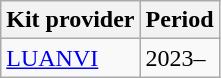<table class="wikitable">
<tr>
<th>Kit provider</th>
<th>Period</th>
</tr>
<tr>
<td> <a href='#'>LUANVI</a></td>
<td>2023–</td>
</tr>
</table>
